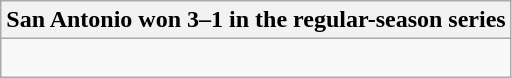<table class="wikitable collapsible collapsed">
<tr>
<th>San Antonio won 3–1 in the regular-season series</th>
</tr>
<tr>
<td><br>


</td>
</tr>
</table>
